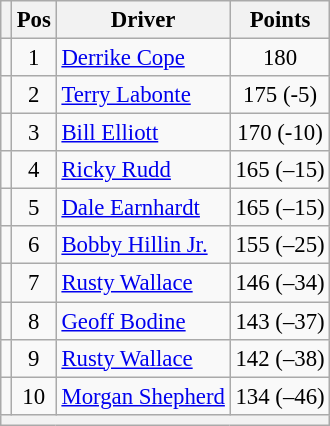<table class="wikitable" style="font-size: 95%;">
<tr>
<th></th>
<th>Pos</th>
<th>Driver</th>
<th>Points</th>
</tr>
<tr>
<td align="left"></td>
<td style="text-align:center;">1</td>
<td><a href='#'>Derrike Cope</a></td>
<td style="text-align:center;">180</td>
</tr>
<tr>
<td align="left"></td>
<td style="text-align:center;">2</td>
<td><a href='#'>Terry Labonte</a></td>
<td style="text-align:center;">175 (-5)</td>
</tr>
<tr>
<td align="left"></td>
<td style="text-align:center;">3</td>
<td><a href='#'>Bill Elliott</a></td>
<td style="text-align:center;">170 (-10)</td>
</tr>
<tr>
<td align="left"></td>
<td style="text-align:center;">4</td>
<td><a href='#'>Ricky Rudd</a></td>
<td style="text-align:center;">165 (–15)</td>
</tr>
<tr>
<td align="left"></td>
<td style="text-align:center;">5</td>
<td><a href='#'>Dale Earnhardt</a></td>
<td style="text-align:center;">165 (–15)</td>
</tr>
<tr>
<td align="left"></td>
<td style="text-align:center;">6</td>
<td><a href='#'>Bobby Hillin Jr.</a></td>
<td style="text-align:center;">155 (–25)</td>
</tr>
<tr>
<td align="left"></td>
<td style="text-align:center;">7</td>
<td><a href='#'>Rusty Wallace</a></td>
<td style="text-align:center;">146 (–34)</td>
</tr>
<tr>
<td align="left"></td>
<td style="text-align:center;">8</td>
<td><a href='#'>Geoff Bodine</a></td>
<td style="text-align:center;">143 (–37)</td>
</tr>
<tr>
<td align="left"></td>
<td style="text-align:center;">9</td>
<td><a href='#'>Rusty Wallace</a></td>
<td style="text-align:center;">142 (–38)</td>
</tr>
<tr>
<td align="left"></td>
<td style="text-align:center;">10</td>
<td><a href='#'>Morgan Shepherd</a></td>
<td style="text-align:center;">134 (–46)</td>
</tr>
<tr class="sortbottom">
<th colspan="9"></th>
</tr>
</table>
